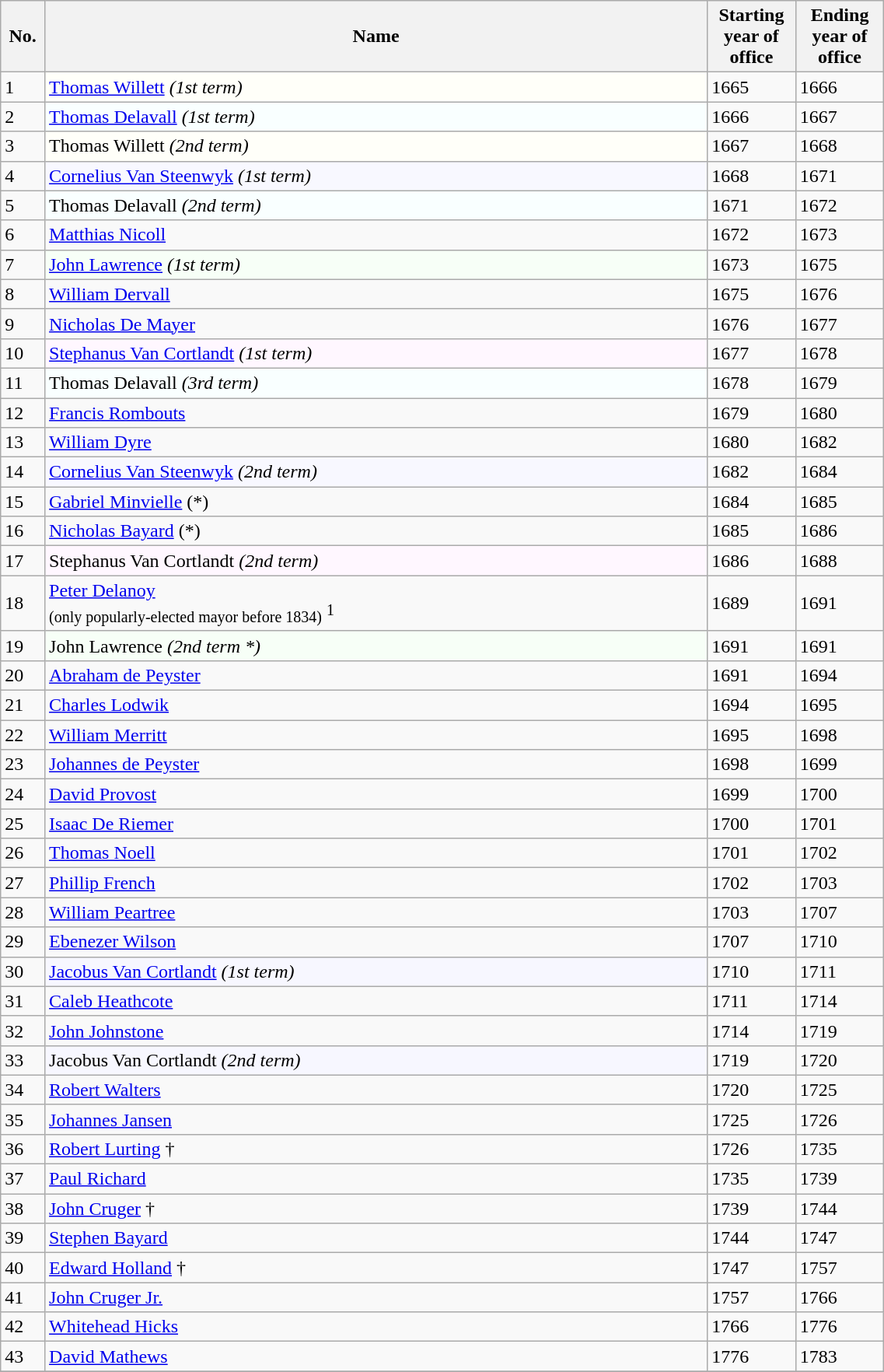<table class="wikitable" style="float:left; width:60%">
<tr>
<th width="5%">No.</th>
<th style-"width:60%">Name</th>
<th style="width:10%;">Starting year of office</th>
<th style="width:10%">Ending year of office</th>
</tr>
<tr>
<td>1</td>
<td bgcolor=#fffff9><a href='#'>Thomas Willett</a> <em>(1st term)</em></td>
<td>1665</td>
<td>1666</td>
</tr>
<tr>
<td>2</td>
<td bgcolor=#f9ffff><a href='#'>Thomas Delavall</a> <em>(1st term)</em></td>
<td>1666</td>
<td>1667</td>
</tr>
<tr>
<td>3</td>
<td bgcolor=#fffff9>Thomas Willett <em>(2nd term)</em></td>
<td>1667</td>
<td>1668</td>
</tr>
<tr>
<td>4</td>
<td style="background:ghostwhite"><a href='#'>Cornelius Van Steenwyk</a> <em>(1st term)</em></td>
<td>1668</td>
<td>1671</td>
</tr>
<tr>
<td>5</td>
<td bgcolor=#f9ffff>Thomas Delavall <em>(2nd term)</em></td>
<td>1671</td>
<td>1672</td>
</tr>
<tr>
<td>6</td>
<td><a href='#'>Matthias Nicoll</a></td>
<td>1672</td>
<td>1673</td>
</tr>
<tr>
<td>7</td>
<td bgcolor=#f7fff7><a href='#'>John Lawrence</a> <em>(1st term)</em></td>
<td>1673</td>
<td>1675</td>
</tr>
<tr>
<td>8</td>
<td><a href='#'>William Dervall</a></td>
<td>1675</td>
<td>1676</td>
</tr>
<tr>
<td>9</td>
<td><a href='#'>Nicholas De Mayer</a></td>
<td>1676</td>
<td>1677</td>
</tr>
<tr>
<td>10</td>
<td bgcolor=#fff7ff><a href='#'>Stephanus Van Cortlandt</a> <em>(1st term)</em></td>
<td>1677</td>
<td>1678</td>
</tr>
<tr>
<td>11</td>
<td bgcolor=#f9ffff>Thomas Delavall <em>(3rd term)</em></td>
<td>1678</td>
<td>1679</td>
</tr>
<tr>
<td>12</td>
<td><a href='#'>Francis Rombouts</a></td>
<td>1679</td>
<td>1680</td>
</tr>
<tr>
<td>13</td>
<td><a href='#'>William Dyre</a></td>
<td>1680</td>
<td>1682</td>
</tr>
<tr>
<td>14</td>
<td style="background:ghostwhite"><a href='#'>Cornelius Van Steenwyk</a> <em>(2nd term)</em></td>
<td>1682</td>
<td>1684</td>
</tr>
<tr>
<td>15</td>
<td><a href='#'>Gabriel Minvielle</a> (*)</td>
<td>1684</td>
<td>1685</td>
</tr>
<tr>
<td>16</td>
<td><a href='#'>Nicholas Bayard</a> (*)</td>
<td>1685</td>
<td>1686</td>
</tr>
<tr>
<td>17</td>
<td bgcolor=#fff7ff>Stephanus Van Cortlandt <em>(2nd term)</em></td>
<td>1686</td>
<td>1688</td>
</tr>
<tr>
<td>18</td>
<td><a href='#'>Peter Delanoy</a> <br> <small>(only popularly-elected mayor before 1834)</small> <sup>1</sup></td>
<td>1689</td>
<td>1691</td>
</tr>
<tr>
<td>19</td>
<td bgcolor=#f7fff7>John Lawrence <em>(2nd term *)</em></td>
<td>1691</td>
<td>1691</td>
</tr>
<tr>
<td>20</td>
<td><a href='#'>Abraham de Peyster</a></td>
<td>1691</td>
<td>1694</td>
</tr>
<tr>
<td>21</td>
<td><a href='#'>Charles Lodwik</a></td>
<td>1694</td>
<td>1695</td>
</tr>
<tr>
<td>22</td>
<td><a href='#'>William Merritt</a></td>
<td>1695</td>
<td>1698</td>
</tr>
<tr>
<td>23</td>
<td><a href='#'>Johannes de Peyster</a></td>
<td>1698</td>
<td>1699</td>
</tr>
<tr>
<td>24</td>
<td><a href='#'>David Provost</a></td>
<td>1699</td>
<td>1700</td>
</tr>
<tr>
<td>25</td>
<td><a href='#'>Isaac De Riemer</a></td>
<td>1700</td>
<td>1701</td>
</tr>
<tr>
<td>26</td>
<td><a href='#'>Thomas Noell</a></td>
<td>1701</td>
<td>1702</td>
</tr>
<tr>
<td>27</td>
<td><a href='#'>Phillip French</a></td>
<td>1702</td>
<td>1703</td>
</tr>
<tr>
<td>28</td>
<td><a href='#'>William Peartree</a></td>
<td>1703</td>
<td>1707</td>
</tr>
<tr>
<td>29</td>
<td><a href='#'>Ebenezer Wilson</a></td>
<td>1707</td>
<td>1710</td>
</tr>
<tr>
<td>30</td>
<td bgcolor=#f7f7ff><a href='#'>Jacobus Van Cortlandt</a> <em>(1st term)</em></td>
<td>1710</td>
<td>1711</td>
</tr>
<tr>
<td>31</td>
<td><a href='#'>Caleb Heathcote</a></td>
<td>1711</td>
<td>1714</td>
</tr>
<tr>
<td>32</td>
<td><a href='#'>John Johnstone</a></td>
<td>1714</td>
<td>1719</td>
</tr>
<tr>
<td>33</td>
<td bgcolor=#f7f7ff>Jacobus Van Cortlandt <em>(2nd term)</em></td>
<td>1719</td>
<td>1720</td>
</tr>
<tr>
<td>34</td>
<td><a href='#'>Robert Walters</a></td>
<td>1720</td>
<td>1725</td>
</tr>
<tr>
<td>35</td>
<td><a href='#'>Johannes Jansen</a></td>
<td>1725</td>
<td>1726</td>
</tr>
<tr>
<td>36</td>
<td><a href='#'>Robert Lurting</a> †</td>
<td>1726</td>
<td>1735</td>
</tr>
<tr>
<td>37</td>
<td><a href='#'>Paul Richard</a></td>
<td>1735</td>
<td>1739</td>
</tr>
<tr>
<td>38</td>
<td><a href='#'>John Cruger</a> †</td>
<td>1739</td>
<td>1744</td>
</tr>
<tr>
<td>39</td>
<td><a href='#'>Stephen Bayard</a></td>
<td>1744</td>
<td>1747</td>
</tr>
<tr>
<td>40</td>
<td><a href='#'>Edward Holland</a> †</td>
<td>1747</td>
<td>1757</td>
</tr>
<tr>
<td>41</td>
<td><a href='#'>John Cruger Jr.</a></td>
<td>1757</td>
<td>1766</td>
</tr>
<tr>
<td>42</td>
<td><a href='#'>Whitehead Hicks</a></td>
<td>1766</td>
<td>1776</td>
</tr>
<tr>
<td>43</td>
<td><a href='#'>David Mathews</a></td>
<td>1776</td>
<td>1783</td>
</tr>
<tr>
</tr>
</table>
